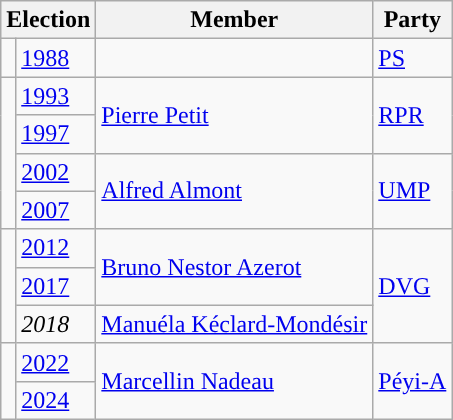<table class="wikitable">
<tr>
<th colspan="2">Election</th>
<th>Member</th>
<th>Party</th>
</tr>
<tr>
<td style="color:inherit;background-color: "></td>
<td><a href='#'>1988</a></td>
<td></td>
<td><a href='#'>PS</a></td>
</tr>
<tr>
<td rowspan=4 style="background-color: "></td>
<td><a href='#'>1993</a></td>
<td rowspan=2><a href='#'>Pierre Petit</a></td>
<td rowspan=2><a href='#'>RPR</a></td>
</tr>
<tr>
<td><a href='#'>1997</a></td>
</tr>
<tr>
<td><a href='#'>2002</a></td>
<td rowspan=2><a href='#'>Alfred Almont</a></td>
<td rowspan=2><a href='#'>UMP</a></td>
</tr>
<tr>
<td><a href='#'>2007</a></td>
</tr>
<tr>
<td rowspan="3" style="color:inherit;background-color: "></td>
<td><a href='#'>2012</a></td>
<td rowspan=2><a href='#'>Bruno Nestor Azerot</a></td>
<td rowspan="3"><a href='#'>DVG</a></td>
</tr>
<tr>
<td><a href='#'>2017</a></td>
</tr>
<tr>
<td><em>2018</em></td>
<td><a href='#'>Manuéla Kéclard-Mondésir</a></td>
</tr>
<tr>
<td rowspan="2" style="color:inherit;background-color: "></td>
<td><a href='#'>2022</a></td>
<td rowspan="2"><a href='#'>Marcellin Nadeau</a></td>
<td rowspan="2"><a href='#'>Péyi-A</a></td>
</tr>
<tr>
<td><a href='#'>2024</a></td>
</tr>
</table>
